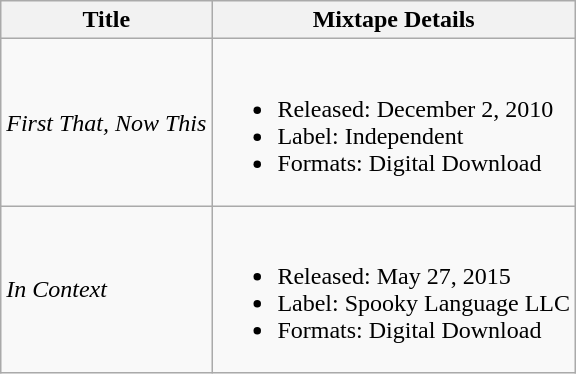<table class="wikitable">
<tr>
<th>Title</th>
<th>Mixtape Details</th>
</tr>
<tr>
<td><em>First That, Now This</em></td>
<td><br><ul><li>Released: December 2, 2010</li><li>Label: Independent</li><li>Formats: Digital Download</li></ul></td>
</tr>
<tr>
<td><em>In Context</em></td>
<td><br><ul><li>Released:  May 27, 2015</li><li>Label: Spooky Language LLC</li><li>Formats: Digital Download</li></ul></td>
</tr>
</table>
